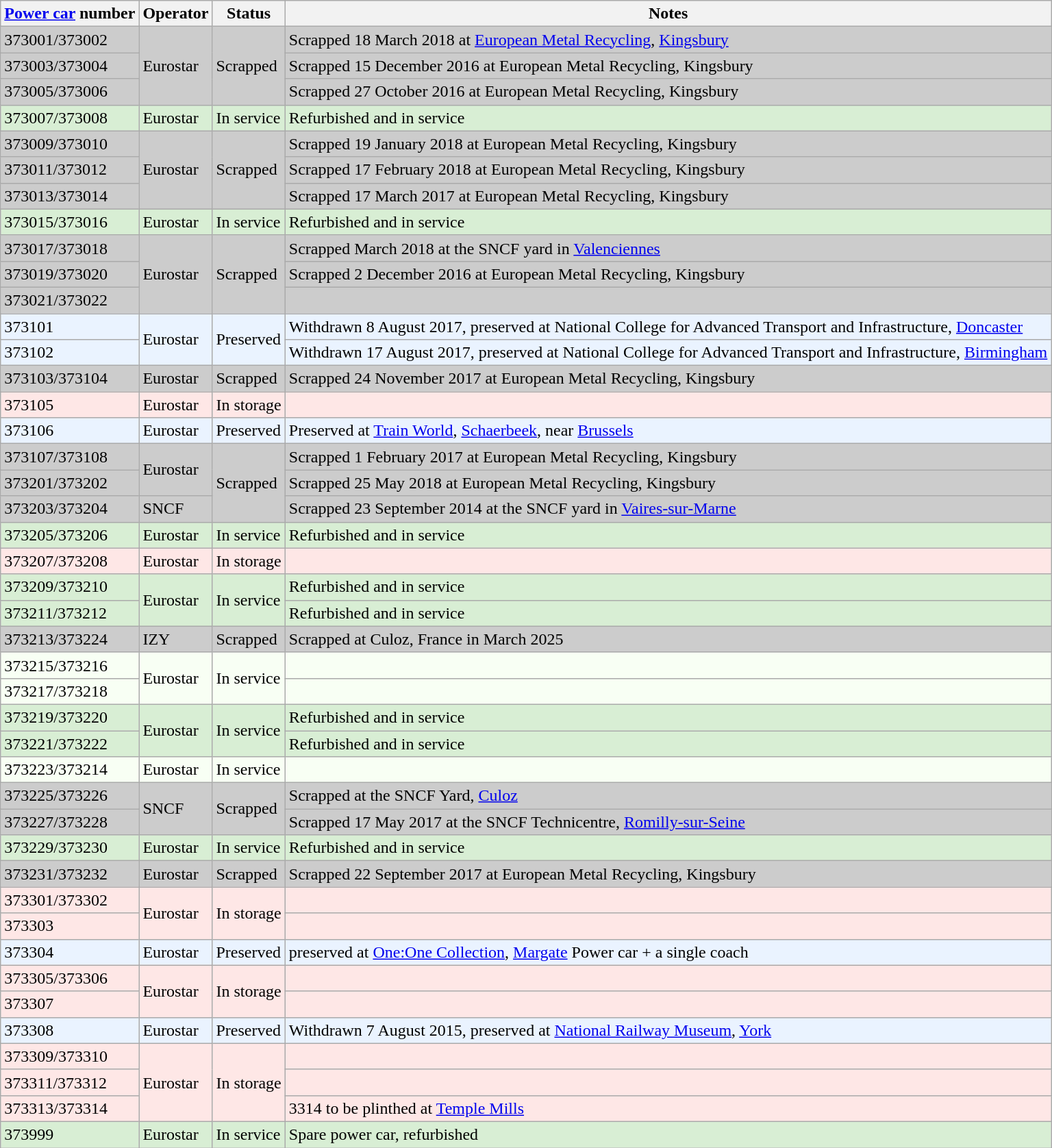<table class="wikitable sortable">
<tr>
<th><a href='#'>Power car</a> number</th>
<th>Operator</th>
<th>Status</th>
<th>Notes</th>
</tr>
<tr style="background-color:#cccccc">
<td>373001/373002</td>
<td rowspan="3">Eurostar</td>
<td rowspan="3">Scrapped</td>
<td>Scrapped 18 March 2018 at <a href='#'>European Metal Recycling</a>, <a href='#'>Kingsbury</a></td>
</tr>
<tr style="background-color:#cccccc">
<td>373003/373004</td>
<td>Scrapped 15 December 2016 at European Metal Recycling, Kingsbury</td>
</tr>
<tr style="background-color:#cccccc">
<td>373005/373006</td>
<td>Scrapped 27 October 2016 at European Metal Recycling, Kingsbury</td>
</tr>
<tr style="background-color:#d8eed4">
<td>373007/373008</td>
<td>Eurostar</td>
<td>In service</td>
<td>Refurbished and in service</td>
</tr>
<tr style="background-color:#cccccc">
<td>373009/373010</td>
<td rowspan="3">Eurostar</td>
<td rowspan="3">Scrapped</td>
<td>Scrapped 19 January 2018 at European Metal Recycling, Kingsbury</td>
</tr>
<tr style="background-color:#cccccc">
<td>373011/373012</td>
<td>Scrapped 17 February 2018 at European Metal Recycling, Kingsbury</td>
</tr>
<tr style="background-color:#cccccc">
<td>373013/373014</td>
<td>Scrapped 17 March 2017 at European Metal Recycling, Kingsbury</td>
</tr>
<tr style="background-color:#d8eed4">
<td>373015/373016</td>
<td>Eurostar</td>
<td>In service</td>
<td>Refurbished and in service</td>
</tr>
<tr style="background-color:#cccccc">
<td>373017/373018</td>
<td rowspan="3">Eurostar</td>
<td rowspan="3">Scrapped</td>
<td>Scrapped March 2018 at the SNCF yard in <a href='#'>Valenciennes</a></td>
</tr>
<tr style="background-color:#cccccc">
<td>373019/373020</td>
<td>Scrapped 2 December 2016 at European Metal Recycling, Kingsbury</td>
</tr>
<tr style="background-color:#cccccc">
<td>373021/373022</td>
<td></td>
</tr>
<tr style="background-color:#eaf3ff">
<td>373101</td>
<td rowspan="2">Eurostar</td>
<td rowspan="2">Preserved</td>
<td>Withdrawn 8 August 2017, preserved at National College for Advanced Transport and Infrastructure, <a href='#'>Doncaster</a></td>
</tr>
<tr style="background-color:#eaf3ff">
<td>373102</td>
<td>Withdrawn 17 August 2017, preserved at National College for Advanced Transport and Infrastructure, <a href='#'>Birmingham</a></td>
</tr>
<tr style="background-color:#cccccc">
<td>373103/373104</td>
<td>Eurostar</td>
<td>Scrapped</td>
<td>Scrapped 24 November 2017 at European Metal Recycling, Kingsbury</td>
</tr>
<tr style="background-color:#fee7e6">
<td>373105</td>
<td>Eurostar</td>
<td>In storage</td>
<td></td>
</tr>
<tr style="background-color:#eaf3ff">
<td>373106</td>
<td>Eurostar</td>
<td>Preserved</td>
<td>Preserved at <a href='#'>Train World</a>, <a href='#'>Schaerbeek</a>, near <a href='#'>Brussels</a></td>
</tr>
<tr style="background-color:#cccccc">
<td>373107/373108</td>
<td rowspan="2">Eurostar</td>
<td rowspan="3">Scrapped</td>
<td>Scrapped 1 February 2017 at European Metal Recycling, Kingsbury</td>
</tr>
<tr style="background-color:#cccccc">
<td>373201/373202</td>
<td>Scrapped 25 May 2018 at European Metal Recycling, Kingsbury</td>
</tr>
<tr style="background-color:#cccccc">
<td>373203/373204</td>
<td>SNCF</td>
<td>Scrapped 23 September 2014 at the SNCF yard in <a href='#'>Vaires-sur-Marne</a></td>
</tr>
<tr style="background-color:#d8eed4">
<td>373205/373206</td>
<td>Eurostar</td>
<td>In service</td>
<td>Refurbished and in service</td>
</tr>
<tr style="background-color:#fee7e6">
<td>373207/373208</td>
<td>Eurostar</td>
<td>In storage</td>
<td></td>
</tr>
<tr style="background-color:#d8eed4">
<td>373209/373210</td>
<td rowspan="2">Eurostar</td>
<td rowspan="2">In service</td>
<td>Refurbished and in service</td>
</tr>
<tr style= "background-color:#d8eed4">
<td>373211/373212</td>
<td>Refurbished and in service</td>
</tr>
<tr style="background-color:#cccccc">
<td>373213/373224</td>
<td>IZY</td>
<td>Scrapped</td>
<td>Scrapped at Culoz, France in March 2025</td>
</tr>
<tr style="background-color:#f8fff4">
<td>373215/373216</td>
<td rowspan="2">Eurostar</td>
<td rowspan="2">In service</td>
<td></td>
</tr>
<tr style="background-color:#f8fff4">
<td>373217/373218</td>
<td></td>
</tr>
<tr style="background-color:#d8eed4">
<td>373219/373220</td>
<td rowspan="2">Eurostar</td>
<td rowspan="2">In service</td>
<td>Refurbished and in service</td>
</tr>
<tr style="background-color:#d8eed4">
<td>373221/373222</td>
<td>Refurbished and in service</td>
</tr>
<tr style="background-color:#f8fff4">
<td>373223/373214</td>
<td>Eurostar</td>
<td>In service</td>
<td></td>
</tr>
<tr style="background-color:#cccccc">
<td>373225/373226</td>
<td rowspan="2">SNCF</td>
<td rowspan="2">Scrapped</td>
<td>Scrapped at the SNCF Yard, <a href='#'>Culoz</a></td>
</tr>
<tr style="background-color:#cccccc">
<td>373227/373228</td>
<td>Scrapped 17 May 2017 at the SNCF Technicentre, <a href='#'>Romilly-sur-Seine</a></td>
</tr>
<tr style="background-color:#d8eed4">
<td>373229/373230</td>
<td>Eurostar</td>
<td>In service</td>
<td>Refurbished and in service</td>
</tr>
<tr style="background-color:#cccccc">
<td>373231/373232</td>
<td>Eurostar</td>
<td>Scrapped</td>
<td>Scrapped 22 September 2017 at European Metal Recycling, Kingsbury</td>
</tr>
<tr style="background-color:#fee7e6">
<td>373301/373302</td>
<td rowspan="2">Eurostar</td>
<td rowspan="2">In storage</td>
<td></td>
</tr>
<tr style="background-color:#fee7e6">
<td>373303</td>
<td></td>
</tr>
<tr style="background-color:#eaf3ff">
<td>373304</td>
<td>Eurostar</td>
<td>Preserved</td>
<td>preserved at <a href='#'>One:One Collection</a>, <a href='#'>Margate</a> Power car + a single coach</td>
</tr>
<tr style="background-color:#fee7e6">
<td>373305/373306</td>
<td rowspan="2">Eurostar</td>
<td rowspan="2">In storage</td>
<td></td>
</tr>
<tr style="background-color:#fee7e6">
<td>373307</td>
<td></td>
</tr>
<tr style="background-color:#eaf3ff">
<td>373308</td>
<td>Eurostar</td>
<td>Preserved</td>
<td>Withdrawn 7 August 2015, preserved at <a href='#'>National Railway Museum</a>, <a href='#'>York</a></td>
</tr>
<tr style="background-color:#fee7e6">
<td>373309/373310</td>
<td rowspan="3">Eurostar</td>
<td rowspan="3">In storage</td>
<td></td>
</tr>
<tr style="background-color:#fee7e6">
<td>373311/373312</td>
<td></td>
</tr>
<tr style="background-color:#fee7e6">
<td>373313/373314</td>
<td>3314 to be plinthed at <a href='#'>Temple Mills</a></td>
</tr>
<tr style="background-color:#d8eed4">
<td>373999</td>
<td>Eurostar</td>
<td>In service</td>
<td>Spare power car, refurbished</td>
</tr>
</table>
